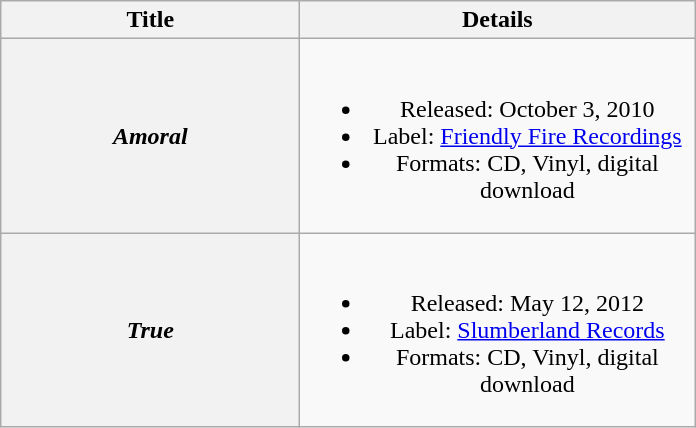<table class="wikitable plainrowheaders" border="1" style="text-align:center;">
<tr>
<th rowspan="1" scope="col" style="width:12em;">Title</th>
<th rowspan="1" scope="col" style="width:16em;">Details</th>
</tr>
<tr>
<th scope="row"><em>Amoral</em></th>
<td><br><ul><li>Released: October 3, 2010</li><li>Label: <a href='#'>Friendly Fire Recordings</a></li><li>Formats: CD, Vinyl, digital download</li></ul></td>
</tr>
<tr>
<th scope="row"><em>True</em></th>
<td><br><ul><li>Released: May 12, 2012</li><li>Label: <a href='#'>Slumberland Records</a></li><li>Formats: CD, Vinyl, digital download</li></ul></td>
</tr>
</table>
